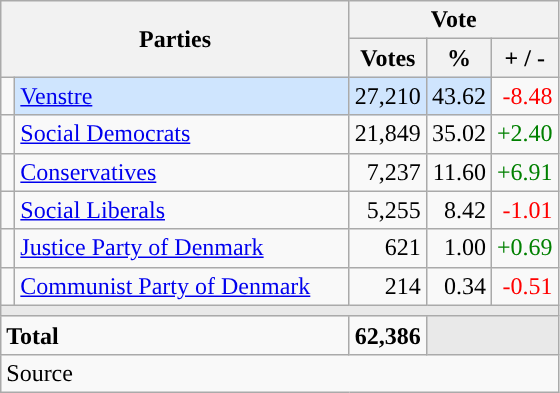<table class="wikitable" style="text-align:right;">
<tr>
<th style="text-align:centre;" rowspan="2" colspan="2" width="225">Parties</th>
<th colspan="3">Vote</th>
</tr>
<tr>
<th width="15">Votes</th>
<th width="15">%</th>
<th width="15">+ / -</th>
</tr>
<tr>
<td width="2" style="color:inherit;background:"></td>
<td bgcolor=#cfe5fe  align="left"><a href='#'>Venstre</a></td>
<td bgcolor=#cfe5fe>27,210</td>
<td bgcolor=#cfe5fe>43.62</td>
<td style=color:red;>-8.48</td>
</tr>
<tr>
<td width="2" style="color:inherit;background:"></td>
<td align="left"><a href='#'>Social Democrats</a></td>
<td>21,849</td>
<td>35.02</td>
<td style=color:green;>+2.40</td>
</tr>
<tr>
<td width="2" style="color:inherit;background:"></td>
<td align="left"><a href='#'>Conservatives</a></td>
<td>7,237</td>
<td>11.60</td>
<td style=color:green;>+6.91</td>
</tr>
<tr>
<td width="2" style="color:inherit;background:"></td>
<td align="left"><a href='#'>Social Liberals</a></td>
<td>5,255</td>
<td>8.42</td>
<td style=color:red;>-1.01</td>
</tr>
<tr>
<td width="2" style="color:inherit;background:"></td>
<td align="left"><a href='#'>Justice Party of Denmark</a></td>
<td>621</td>
<td>1.00</td>
<td style=color:green;>+0.69</td>
</tr>
<tr>
<td width="2" style="color:inherit;background:"></td>
<td align="left"><a href='#'>Communist Party of Denmark</a></td>
<td>214</td>
<td>0.34</td>
<td style=color:red;>-0.51</td>
</tr>
<tr>
<td colspan="7" bgcolor="#E9E9E9"></td>
</tr>
<tr>
<td align="left" colspan="2"><strong>Total</strong></td>
<td><strong>62,386</strong></td>
<td bgcolor="#E9E9E9" colspan="2"></td>
</tr>
<tr>
<td align="left" colspan="6">Source</td>
</tr>
</table>
